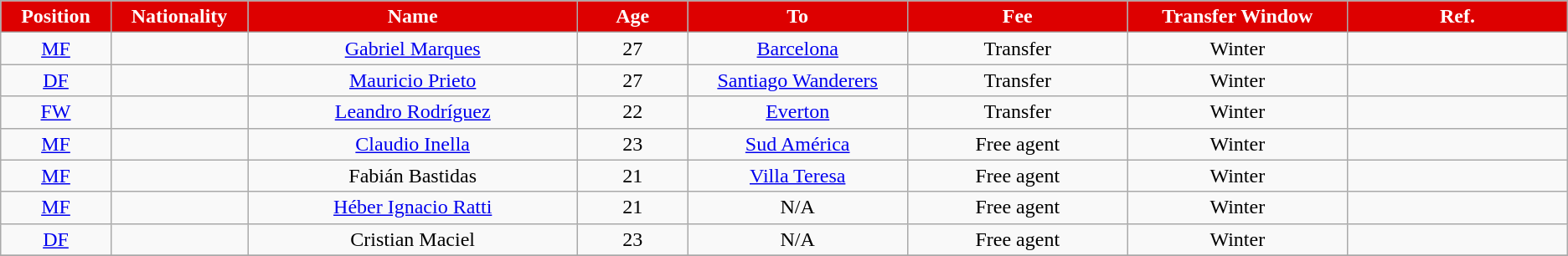<table class="wikitable"  style="text-align:center; font-size:100%; ">
<tr>
<th style="background:#DD0000; color:#FFFFFF; width:5%;">Position</th>
<th style="background:#DD0000; color:#FFFFFF; width:5%;">Nationality</th>
<th style="background:#DD0000; color:#FFFFFF; width:15%;">Name</th>
<th style="background:#DD0000; color:#FFFFFF; width:5%;">Age</th>
<th style="background:#DD0000; color:#FFFFFF; width:10%;">To</th>
<th style="background:#DD0000; color:#FFFFFF; width:10%;">Fee</th>
<th style="background:#DD0000; color:#FFFFFF; width:10%;">Transfer Window</th>
<th style="background:#DD0000; color:#FFFFFF; width:10%;">Ref.</th>
</tr>
<tr>
<td><a href='#'>MF</a></td>
<td></td>
<td><a href='#'>Gabriel Marques</a></td>
<td>27</td>
<td> <a href='#'>Barcelona</a></td>
<td>Transfer</td>
<td>Winter</td>
<td></td>
</tr>
<tr>
<td><a href='#'>DF</a></td>
<td></td>
<td><a href='#'>Mauricio Prieto</a></td>
<td>27</td>
<td> <a href='#'>Santiago Wanderers</a></td>
<td>Transfer</td>
<td>Winter</td>
<td></td>
</tr>
<tr>
<td><a href='#'>FW</a></td>
<td></td>
<td><a href='#'>Leandro Rodríguez</a></td>
<td>22</td>
<td> <a href='#'>Everton</a></td>
<td>Transfer</td>
<td>Winter</td>
<td></td>
</tr>
<tr>
<td><a href='#'>MF</a></td>
<td></td>
<td><a href='#'>Claudio Inella</a></td>
<td>23</td>
<td><a href='#'>Sud América</a></td>
<td>Free agent</td>
<td>Winter</td>
<td></td>
</tr>
<tr>
<td><a href='#'>MF</a></td>
<td></td>
<td>Fabián Bastidas</td>
<td>21</td>
<td><a href='#'>Villa Teresa</a></td>
<td>Free agent</td>
<td>Winter</td>
<td></td>
</tr>
<tr>
<td><a href='#'>MF</a></td>
<td></td>
<td><a href='#'>Héber Ignacio Ratti</a></td>
<td>21</td>
<td>N/A</td>
<td>Free agent</td>
<td>Winter</td>
<td></td>
</tr>
<tr>
<td><a href='#'>DF</a></td>
<td></td>
<td>Cristian Maciel</td>
<td>23</td>
<td>N/A</td>
<td>Free agent</td>
<td>Winter</td>
<td></td>
</tr>
<tr>
</tr>
</table>
